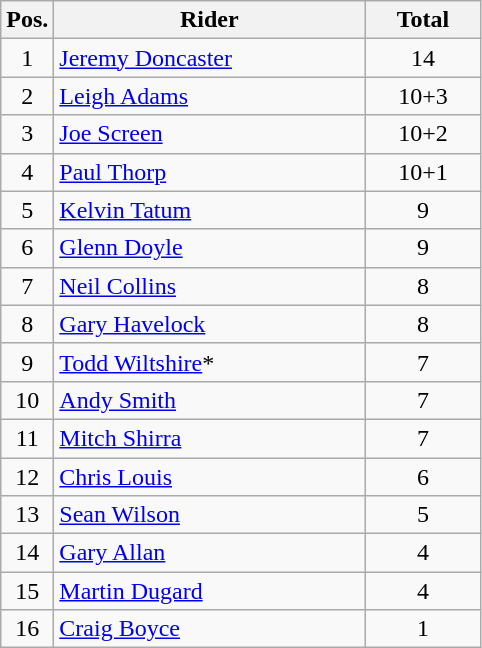<table class=wikitable>
<tr>
<th width=25px>Pos.</th>
<th width=200px>Rider</th>
<th width=70px>Total</th>
</tr>
<tr align=center >
<td>1</td>
<td align=left> <a href='#'>Jeremy Doncaster</a></td>
<td>14</td>
</tr>
<tr align=center >
<td>2</td>
<td align=left> <a href='#'>Leigh Adams</a></td>
<td>10+3</td>
</tr>
<tr align=center >
<td>3</td>
<td align=left> <a href='#'>Joe Screen</a></td>
<td>10+2</td>
</tr>
<tr align=center >
<td>4</td>
<td align=left> <a href='#'>Paul Thorp</a></td>
<td>10+1</td>
</tr>
<tr align=center >
<td>5</td>
<td align=left> <a href='#'>Kelvin Tatum</a></td>
<td>9</td>
</tr>
<tr align=center >
<td>6</td>
<td align=left> <a href='#'>Glenn Doyle</a></td>
<td>9</td>
</tr>
<tr align=center >
<td>7</td>
<td align=left> <a href='#'>Neil Collins</a></td>
<td>8</td>
</tr>
<tr align=center >
<td>8</td>
<td align=left> <a href='#'>Gary Havelock</a></td>
<td>8</td>
</tr>
<tr align=center >
<td>9</td>
<td align=left> <a href='#'>Todd Wiltshire</a>*</td>
<td>7</td>
</tr>
<tr align=center >
<td>10</td>
<td align=left> <a href='#'>Andy Smith</a></td>
<td>7</td>
</tr>
<tr align=center >
<td>11</td>
<td align=left> <a href='#'>Mitch Shirra</a></td>
<td>7</td>
</tr>
<tr align=center >
<td>12</td>
<td align=left> <a href='#'>Chris Louis</a></td>
<td>6</td>
</tr>
<tr align=center>
<td>13</td>
<td align=left> <a href='#'>Sean Wilson</a></td>
<td>5</td>
</tr>
<tr align=center>
<td>14</td>
<td align=left> <a href='#'>Gary Allan</a></td>
<td>4</td>
</tr>
<tr align=center>
<td>15</td>
<td align=left> <a href='#'>Martin Dugard</a></td>
<td>4</td>
</tr>
<tr align=center>
<td>16</td>
<td align=left> <a href='#'>Craig Boyce</a></td>
<td>1</td>
</tr>
</table>
